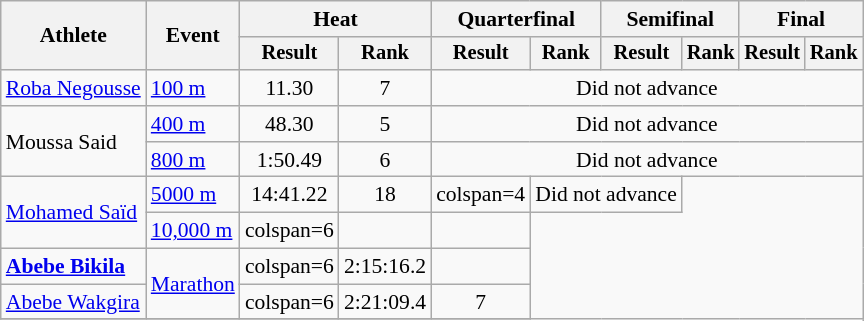<table class="wikitable" style="font-size:90%">
<tr>
<th rowspan="2">Athlete</th>
<th rowspan="2">Event</th>
<th colspan="2">Heat</th>
<th colspan="2">Quarterfinal</th>
<th colspan="2">Semifinal</th>
<th colspan="2">Final</th>
</tr>
<tr style="font-size:95%">
<th>Result</th>
<th>Rank</th>
<th>Result</th>
<th>Rank</th>
<th>Result</th>
<th>Rank</th>
<th>Result</th>
<th>Rank</th>
</tr>
<tr align=center>
<td align=left><a href='#'>Roba Negousse</a></td>
<td align=left><a href='#'>100 m</a></td>
<td>11.30</td>
<td>7</td>
<td colspan=6>Did not advance</td>
</tr>
<tr align=center>
<td align=left rowspan=2>Moussa Said</td>
<td align=left><a href='#'>400 m</a></td>
<td>48.30</td>
<td>5</td>
<td colspan=6>Did not advance</td>
</tr>
<tr align=center>
<td align=left><a href='#'>800 m</a></td>
<td>1:50.49</td>
<td>6</td>
<td colspan=6>Did not advance</td>
</tr>
<tr align=center>
<td align=left rowspan=2><a href='#'>Mohamed Saïd</a></td>
<td align=left><a href='#'>5000 m</a></td>
<td>14:41.22</td>
<td>18</td>
<td>colspan=4 </td>
<td colspan=2>Did not advance</td>
</tr>
<tr align=center>
<td align=left><a href='#'>10,000 m</a></td>
<td>colspan=6 </td>
<td></td>
<td></td>
</tr>
<tr align=center>
<td align=left><strong><a href='#'>Abebe Bikila</a></strong></td>
<td align=left rowspan=2><a href='#'>Marathon</a></td>
<td>colspan=6 </td>
<td>2:15:16.2</td>
<td></td>
</tr>
<tr align=center>
<td align=left><a href='#'>Abebe Wakgira</a></td>
<td>colspan=6 </td>
<td>2:21:09.4</td>
<td>7</td>
</tr>
<tr align=center>
</tr>
</table>
